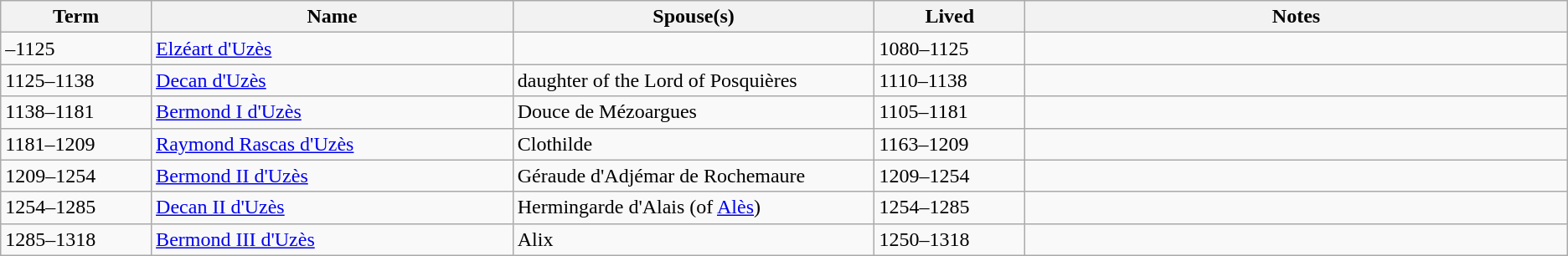<table class="wikitable">
<tr>
<th width="05%">Term</th>
<th width="12%">Name</th>
<th width="12%">Spouse(s)</th>
<th width="05%">Lived</th>
<th width="18%">Notes</th>
</tr>
<tr valign="top">
<td>–1125</td>
<td><a href='#'>Elzéart d'Uzès</a></td>
<td></td>
<td>1080–1125</td>
<td></td>
</tr>
<tr valign="top">
<td>1125–1138</td>
<td><a href='#'>Decan d'Uzès</a></td>
<td>daughter of the Lord of Posquières</td>
<td>1110–1138</td>
<td></td>
</tr>
<tr valign="top">
<td>1138–1181</td>
<td><a href='#'>Bermond I d'Uzès</a></td>
<td>Douce de Mézoargues</td>
<td>1105–1181</td>
<td></td>
</tr>
<tr valign="top">
<td>1181–1209</td>
<td><a href='#'>Raymond Rascas d'Uzès</a></td>
<td>Clothilde</td>
<td>1163–1209</td>
<td></td>
</tr>
<tr valign="top">
<td>1209–1254</td>
<td><a href='#'>Bermond II d'Uzès</a></td>
<td>Géraude d'Adjémar de Rochemaure</td>
<td>1209–1254</td>
<td></td>
</tr>
<tr valign="top">
<td>1254–1285</td>
<td><a href='#'>Decan II d'Uzès</a></td>
<td>Hermingarde d'Alais (of <a href='#'>Alès</a>)</td>
<td>1254–1285</td>
<td></td>
</tr>
<tr valign="top">
<td>1285–1318</td>
<td><a href='#'>Bermond III d'Uzès</a></td>
<td>Alix</td>
<td>1250–1318</td>
<td></td>
</tr>
</table>
